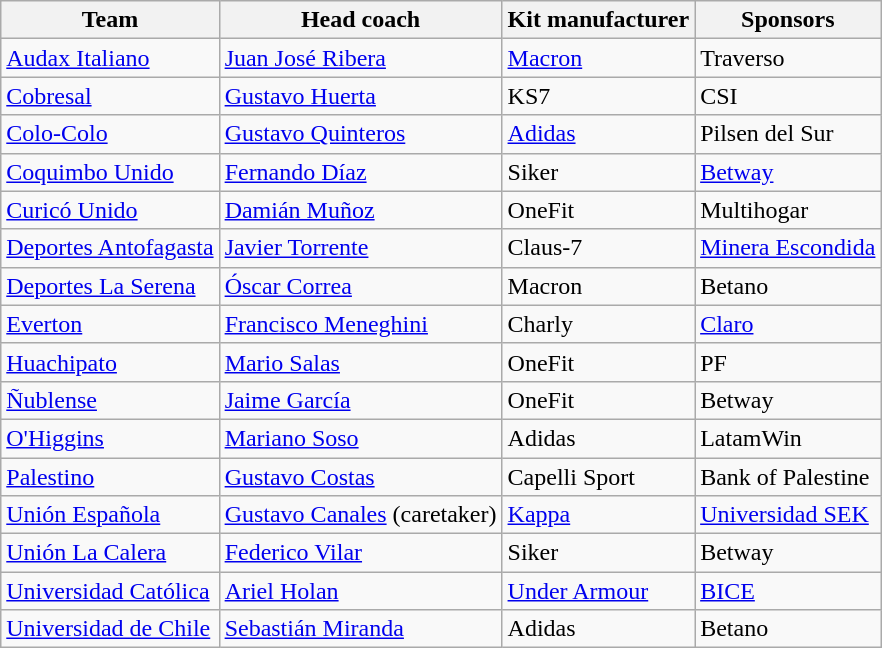<table class="wikitable sortable">
<tr>
<th>Team</th>
<th>Head coach</th>
<th>Kit manufacturer</th>
<th>Sponsors</th>
</tr>
<tr>
<td><a href='#'>Audax Italiano</a></td>
<td> <a href='#'>Juan José Ribera</a></td>
<td><a href='#'>Macron</a></td>
<td>Traverso</td>
</tr>
<tr>
<td><a href='#'>Cobresal</a></td>
<td> <a href='#'>Gustavo Huerta</a></td>
<td>KS7</td>
<td>CSI</td>
</tr>
<tr>
<td><a href='#'>Colo-Colo</a></td>
<td> <a href='#'>Gustavo Quinteros</a></td>
<td><a href='#'>Adidas</a></td>
<td>Pilsen del Sur</td>
</tr>
<tr>
<td><a href='#'>Coquimbo Unido</a></td>
<td> <a href='#'>Fernando Díaz</a></td>
<td>Siker</td>
<td><a href='#'>Betway</a></td>
</tr>
<tr>
<td><a href='#'>Curicó Unido</a></td>
<td> <a href='#'>Damián Muñoz</a></td>
<td>OneFit</td>
<td>Multihogar</td>
</tr>
<tr>
<td><a href='#'>Deportes Antofagasta</a></td>
<td> <a href='#'>Javier Torrente</a></td>
<td>Claus-7</td>
<td><a href='#'>Minera Escondida</a></td>
</tr>
<tr>
<td><a href='#'>Deportes La Serena</a></td>
<td> <a href='#'>Óscar Correa</a></td>
<td>Macron</td>
<td>Betano</td>
</tr>
<tr>
<td><a href='#'>Everton</a></td>
<td> <a href='#'>Francisco Meneghini</a></td>
<td>Charly</td>
<td><a href='#'>Claro</a></td>
</tr>
<tr>
<td><a href='#'>Huachipato</a></td>
<td> <a href='#'>Mario Salas</a></td>
<td>OneFit</td>
<td>PF</td>
</tr>
<tr>
<td><a href='#'>Ñublense</a></td>
<td> <a href='#'>Jaime García</a></td>
<td>OneFit</td>
<td>Betway</td>
</tr>
<tr>
<td><a href='#'>O'Higgins</a></td>
<td> <a href='#'>Mariano Soso</a></td>
<td>Adidas</td>
<td>LatamWin</td>
</tr>
<tr>
<td><a href='#'>Palestino</a></td>
<td> <a href='#'>Gustavo Costas</a></td>
<td>Capelli Sport</td>
<td>Bank of Palestine</td>
</tr>
<tr>
<td><a href='#'>Unión Española</a></td>
<td> <a href='#'>Gustavo Canales</a> (caretaker)</td>
<td><a href='#'>Kappa</a></td>
<td><a href='#'>Universidad SEK</a></td>
</tr>
<tr>
<td><a href='#'>Unión La Calera</a></td>
<td> <a href='#'>Federico Vilar</a></td>
<td>Siker</td>
<td>Betway</td>
</tr>
<tr>
<td><a href='#'>Universidad Católica</a></td>
<td> <a href='#'>Ariel Holan</a></td>
<td><a href='#'>Under Armour</a></td>
<td><a href='#'>BICE</a></td>
</tr>
<tr>
<td><a href='#'>Universidad de Chile</a></td>
<td> <a href='#'>Sebastián Miranda</a></td>
<td>Adidas</td>
<td>Betano</td>
</tr>
</table>
